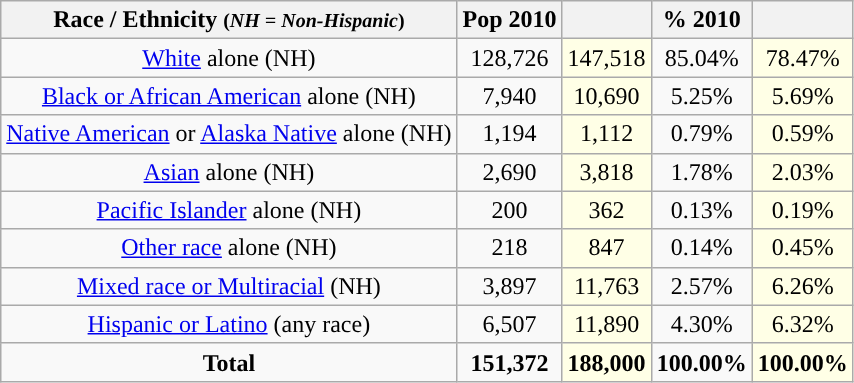<table class="wikitable" style="text-align:center;">
<tr>
<th>Race / Ethnicity <small>(<em>NH = Non-Hispanic</em>)</small></th>
<th>Pop 2010</th>
<th></th>
<th>% 2010</th>
<th></th>
</tr>
<tr>
<td><a href='#'>White</a> alone (NH)</td>
<td>128,726</td>
<td style='background: #ffffe6;'>147,518</td>
<td>85.04%</td>
<td style='background: #ffffe6;'>78.47%</td>
</tr>
<tr>
<td><a href='#'>Black or African American</a> alone (NH)</td>
<td>7,940</td>
<td style='background: #ffffe6;'>10,690</td>
<td>5.25%</td>
<td style='background: #ffffe6;'>5.69%</td>
</tr>
<tr>
<td><a href='#'>Native American</a> or <a href='#'>Alaska Native</a> alone (NH)</td>
<td>1,194</td>
<td style='background: #ffffe6;'>1,112</td>
<td>0.79%</td>
<td style='background: #ffffe6;'>0.59%</td>
</tr>
<tr>
<td><a href='#'>Asian</a> alone (NH)</td>
<td>2,690</td>
<td style='background: #ffffe6;'>3,818</td>
<td>1.78%</td>
<td style='background: #ffffe6;'>2.03%</td>
</tr>
<tr>
<td><a href='#'>Pacific Islander</a> alone (NH)</td>
<td>200</td>
<td style='background: #ffffe6;'>362</td>
<td>0.13%</td>
<td style='background: #ffffe6;'>0.19%</td>
</tr>
<tr>
<td><a href='#'>Other race</a> alone (NH)</td>
<td>218</td>
<td style='background: #ffffe6;'>847</td>
<td>0.14%</td>
<td style='background: #ffffe6;'>0.45%</td>
</tr>
<tr>
<td><a href='#'>Mixed race or Multiracial</a> (NH)</td>
<td>3,897</td>
<td style='background: #ffffe6;'>11,763</td>
<td>2.57%</td>
<td style='background: #ffffe6;'>6.26%</td>
</tr>
<tr>
<td><a href='#'>Hispanic or Latino</a> (any race)</td>
<td>6,507</td>
<td style='background: #ffffe6;'>11,890</td>
<td>4.30%</td>
<td style='background: #ffffe6;'>6.32%</td>
</tr>
<tr>
<td><strong>Total</strong></td>
<td><strong>151,372</strong></td>
<td style='background: #ffffe6;'><strong>188,000</strong></td>
<td><strong>100.00%</strong></td>
<td style='background: #ffffe6;'><strong>100.00%</strong></td>
</tr>
</table>
